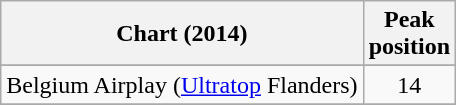<table class="wikitable sortable">
<tr>
<th>Chart (2014)</th>
<th>Peak<br>position</th>
</tr>
<tr>
</tr>
<tr>
<td>Belgium Airplay (<a href='#'>Ultratop</a> Flanders)</td>
<td style="text-align:center">14</td>
</tr>
<tr>
</tr>
<tr>
</tr>
<tr>
</tr>
<tr>
</tr>
<tr>
</tr>
<tr>
</tr>
<tr>
</tr>
</table>
